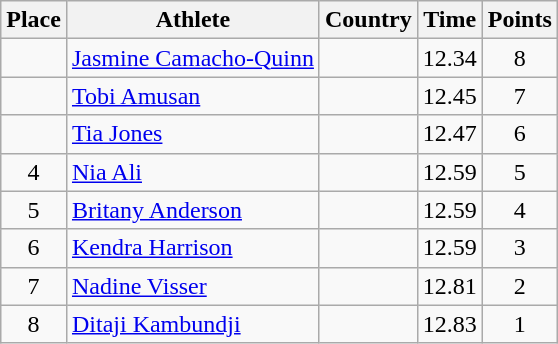<table class="wikitable">
<tr>
<th>Place</th>
<th>Athlete</th>
<th>Country</th>
<th>Time</th>
<th>Points</th>
</tr>
<tr>
<td align=center></td>
<td><a href='#'>Jasmine Camacho-Quinn</a></td>
<td></td>
<td>12.34</td>
<td align=center>8</td>
</tr>
<tr>
<td align=center></td>
<td><a href='#'>Tobi Amusan</a></td>
<td></td>
<td>12.45</td>
<td align=center>7</td>
</tr>
<tr>
<td align=center></td>
<td><a href='#'>Tia Jones</a></td>
<td></td>
<td>12.47</td>
<td align=center>6</td>
</tr>
<tr>
<td align=center>4</td>
<td><a href='#'>Nia Ali</a></td>
<td></td>
<td>12.59</td>
<td align=center>5</td>
</tr>
<tr>
<td align=center>5</td>
<td><a href='#'>Britany Anderson</a></td>
<td></td>
<td>12.59</td>
<td align=center>4</td>
</tr>
<tr>
<td align=center>6</td>
<td><a href='#'>Kendra Harrison</a></td>
<td></td>
<td>12.59</td>
<td align=center>3</td>
</tr>
<tr>
<td align=center>7</td>
<td><a href='#'>Nadine Visser</a></td>
<td></td>
<td>12.81</td>
<td align=center>2</td>
</tr>
<tr>
<td align=center>8</td>
<td><a href='#'>Ditaji Kambundji</a></td>
<td></td>
<td>12.83</td>
<td align=center>1</td>
</tr>
</table>
